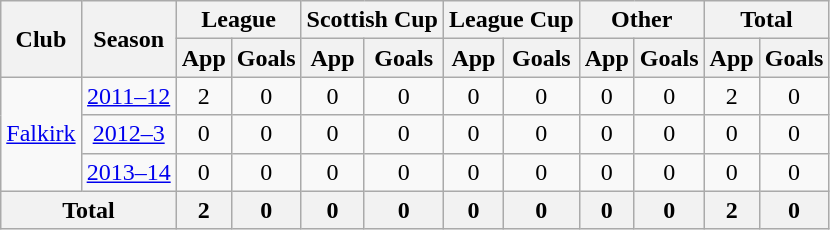<table class="wikitable">
<tr>
<th rowspan=2>Club</th>
<th rowspan=2>Season</th>
<th colspan=2>League</th>
<th colspan=2>Scottish Cup</th>
<th colspan=2>League Cup</th>
<th colspan=2>Other</th>
<th colspan=2>Total</th>
</tr>
<tr>
<th>App</th>
<th>Goals</th>
<th>App</th>
<th>Goals</th>
<th>App</th>
<th>Goals</th>
<th>App</th>
<th>Goals</th>
<th>App</th>
<th>Goals</th>
</tr>
<tr align=center>
<td rowspan=3><a href='#'>Falkirk</a></td>
<td><a href='#'>2011–12</a></td>
<td>2</td>
<td>0</td>
<td>0</td>
<td>0</td>
<td>0</td>
<td>0</td>
<td>0</td>
<td>0</td>
<td>2</td>
<td>0</td>
</tr>
<tr align=center>
<td><a href='#'>2012–3</a></td>
<td>0</td>
<td>0</td>
<td>0</td>
<td>0</td>
<td>0</td>
<td>0</td>
<td>0</td>
<td>0</td>
<td>0</td>
<td>0</td>
</tr>
<tr align=center>
<td><a href='#'>2013–14</a></td>
<td>0</td>
<td>0</td>
<td>0</td>
<td>0</td>
<td>0</td>
<td>0</td>
<td>0</td>
<td>0</td>
<td>0</td>
<td>0</td>
</tr>
<tr align=center>
<th colspan=2>Total</th>
<th>2</th>
<th>0</th>
<th>0</th>
<th>0</th>
<th>0</th>
<th>0</th>
<th>0</th>
<th>0</th>
<th>2</th>
<th>0</th>
</tr>
</table>
